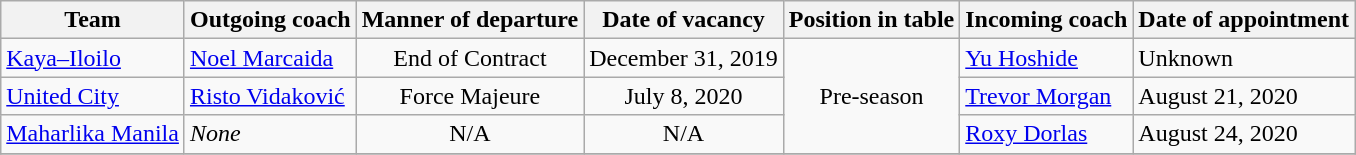<table class="wikitable sortable">
<tr>
<th>Team</th>
<th>Outgoing coach</th>
<th>Manner of departure</th>
<th>Date of vacancy</th>
<th>Position in table</th>
<th>Incoming coach</th>
<th>Date of appointment</th>
</tr>
<tr>
<td><a href='#'>Kaya–Iloilo</a></td>
<td> <a href='#'>Noel Marcaida</a></td>
<td align="center">End of Contract</td>
<td>December 31, 2019</td>
<td rowspan="3" align="center">Pre-season</td>
<td> <a href='#'>Yu Hoshide</a></td>
<td>Unknown</td>
</tr>
<tr>
<td><a href='#'>United City</a></td>
<td> <a href='#'>Risto Vidaković</a></td>
<td align="center">Force Majeure</td>
<td align="center">July 8, 2020</td>
<td> <a href='#'>Trevor Morgan</a></td>
<td>August 21, 2020</td>
</tr>
<tr>
<td><a href='#'>Maharlika Manila</a></td>
<td><em>None</em></td>
<td align="center">N/A</td>
<td align="center">N/A</td>
<td> <a href='#'>Roxy Dorlas</a></td>
<td>August 24, 2020</td>
</tr>
<tr>
</tr>
</table>
